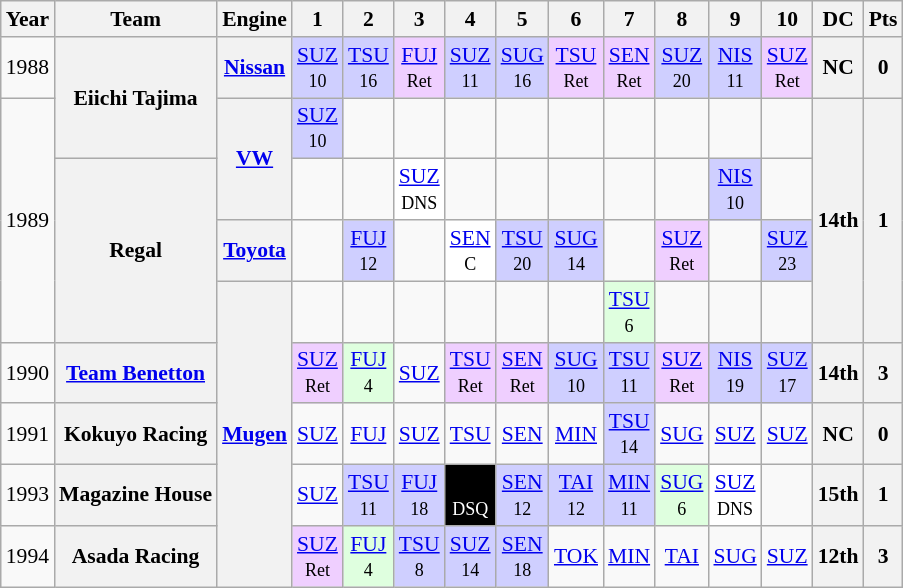<table class="wikitable" style="text-align:center; font-size:90%">
<tr>
<th>Year</th>
<th>Team</th>
<th>Engine</th>
<th>1</th>
<th>2</th>
<th>3</th>
<th>4</th>
<th>5</th>
<th>6</th>
<th>7</th>
<th>8</th>
<th>9</th>
<th>10</th>
<th>DC</th>
<th>Pts</th>
</tr>
<tr>
<td>1988</td>
<th rowspan="2"><strong>Eiichi Tajima</strong></th>
<th><a href='#'>Nissan</a></th>
<td bgcolor="#CFCFFF"><a href='#'>SUZ</a><br><small>10</small></td>
<td bgcolor="#CFCFFF"><a href='#'>TSU</a><br><small>16</small></td>
<td bgcolor="#EFCFFF"><a href='#'>FUJ</a><br><small>Ret</small></td>
<td bgcolor="#CFCFFF"><a href='#'>SUZ</a><br><small>11</small></td>
<td bgcolor="#CFCFFF"><a href='#'>SUG</a><br><small>16</small></td>
<td bgcolor="#EFCFFF"><a href='#'>TSU</a><br><small>Ret</small></td>
<td bgcolor="#EFCFFF"><a href='#'>SEN</a><br><small>Ret</small></td>
<td bgcolor="#CFCFFF"><a href='#'>SUZ</a><br><small>20</small></td>
<td bgcolor="#CFCFFF"><a href='#'>NIS</a><br><small>11</small></td>
<td bgcolor="#EFCFFF"><a href='#'>SUZ</a><br><small>Ret</small></td>
<th>NC</th>
<th>0</th>
</tr>
<tr>
<td rowspan="4">1989</td>
<th rowspan="2"><a href='#'>VW</a></th>
<td bgcolor="#CFCFFF"><a href='#'>SUZ</a><br><small>10</small></td>
<td></td>
<td></td>
<td></td>
<td></td>
<td></td>
<td></td>
<td></td>
<td></td>
<td></td>
<th rowspan="4">14th</th>
<th rowspan="4">1</th>
</tr>
<tr>
<th rowspan="3">Regal</th>
<td></td>
<td></td>
<td bgcolor="#FFFFFF"><a href='#'>SUZ</a><br><small>DNS</small></td>
<td></td>
<td></td>
<td></td>
<td></td>
<td></td>
<td bgcolor="#CFCFFF"><a href='#'>NIS</a><br><small>10</small></td>
<td></td>
</tr>
<tr>
<th><a href='#'>Toyota</a></th>
<td></td>
<td bgcolor="#CFCFFF"><a href='#'>FUJ</a><br><small>12</small></td>
<td></td>
<td bgcolor="#FFFFFF"><a href='#'>SEN</a><br><small>C</small></td>
<td bgcolor="#CFCFFF"><a href='#'>TSU</a><br><small>20</small></td>
<td bgcolor="#CFCFFF"><a href='#'>SUG</a><br><small>14</small></td>
<td></td>
<td bgcolor="#EFCFFF"><a href='#'>SUZ</a><br><small>Ret</small></td>
<td></td>
<td bgcolor="#CFCFFF"><a href='#'>SUZ</a><br><small>23</small></td>
</tr>
<tr>
<th rowspan="5"><a href='#'>Mugen</a></th>
<td></td>
<td></td>
<td></td>
<td></td>
<td></td>
<td></td>
<td bgcolor="#DFFFDF"><a href='#'>TSU</a><br><small>6</small></td>
<td></td>
<td></td>
</tr>
<tr>
<td>1990</td>
<th><a href='#'>Team Benetton</a></th>
<td bgcolor="#EFCFFF"><a href='#'>SUZ</a><br><small>Ret</small></td>
<td bgcolor="#DFFFDF"><a href='#'>FUJ</a><br><small>4</small></td>
<td><a href='#'>SUZ</a></td>
<td bgcolor="#EFCFFF"><a href='#'>TSU</a><br><small>Ret</small></td>
<td bgcolor="#EFCFFF"><a href='#'>SEN</a><br><small>Ret</small></td>
<td bgcolor="#CFCFFF"><a href='#'>SUG</a><br><small>10</small></td>
<td bgcolor="#CFCFFF"><a href='#'>TSU</a><br><small>11</small></td>
<td bgcolor="#EFCFFF"><a href='#'>SUZ</a><br><small>Ret</small></td>
<td bgcolor="#CFCFFF"><a href='#'>NIS</a><br><small>19</small></td>
<td bgcolor="#CFCFFF"><a href='#'>SUZ</a><br><small>17</small></td>
<th>14th</th>
<th>3</th>
</tr>
<tr>
<td>1991</td>
<th>Kokuyo Racing</th>
<td><a href='#'>SUZ</a></td>
<td><a href='#'>FUJ</a></td>
<td><a href='#'>SUZ</a></td>
<td><a href='#'>TSU</a></td>
<td><a href='#'>SEN</a></td>
<td><a href='#'>MIN</a></td>
<td bgcolor="#CFCFFF"><a href='#'>TSU</a><br><small>14</small></td>
<td><a href='#'>SUG</a></td>
<td><a href='#'>SUZ</a></td>
<td><a href='#'>SUZ</a></td>
<th>NC</th>
<th>0</th>
</tr>
<tr>
<td>1993</td>
<th>Magazine House</th>
<td><a href='#'>SUZ</a></td>
<td bgcolor="#CFCFFF"><a href='#'>TSU</a><br><small>11</small></td>
<td bgcolor="#CFCFFF"><a href='#'>FUJ</a><br><small>18</small></td>
<td bgcolor="#000000" style="color: #ffffff"><a href='#'></a><br><small>DSQ</small></td>
<td bgcolor="#CFCFFF"><a href='#'>SEN</a><br><small>12</small></td>
<td bgcolor="#CFCFFF"><a href='#'>TAI</a><br><small>12</small></td>
<td bgcolor="#CFCFFF"><a href='#'>MIN</a><br><small>11</small></td>
<td bgcolor="#DFFFDF"><a href='#'>SUG</a><br><small>6</small></td>
<td bgcolor="#FFFFFF"><a href='#'>SUZ</a><br><small>DNS</small></td>
<td></td>
<th>15th</th>
<th>1</th>
</tr>
<tr>
<td>1994</td>
<th>Asada Racing</th>
<td bgcolor="#EFCFFF"><a href='#'>SUZ</a><br><small>Ret</small></td>
<td bgcolor="#DFFFDF"><a href='#'>FUJ</a><br><small>4</small></td>
<td bgcolor="#CFCFFF"><a href='#'>TSU</a><br><small>8</small></td>
<td bgcolor="#CFCFFF"><a href='#'>SUZ</a><br><small>14</small></td>
<td bgcolor="#CFCFFF"><a href='#'>SEN</a><br><small>18</small></td>
<td><a href='#'>TOK</a></td>
<td><a href='#'>MIN</a></td>
<td><a href='#'>TAI</a></td>
<td><a href='#'>SUG</a></td>
<td><a href='#'>SUZ</a></td>
<th>12th</th>
<th>3</th>
</tr>
</table>
